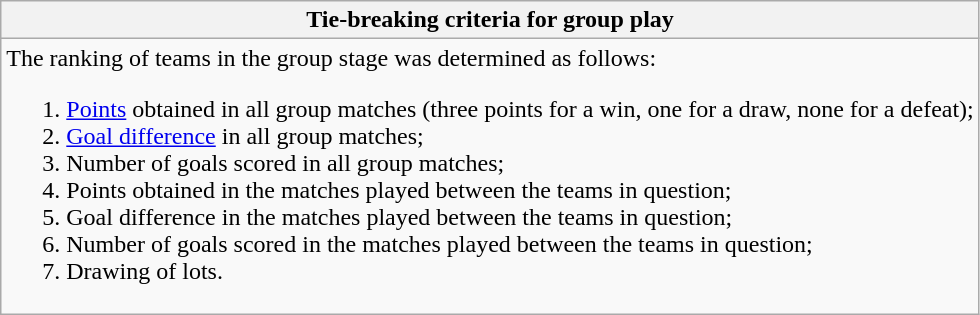<table class="wikitable collapsible collapsed">
<tr>
<th> Tie-breaking criteria for group play</th>
</tr>
<tr>
<td>The ranking of teams in the group stage was determined as follows:<br><ol><li><a href='#'>Points</a> obtained in all group matches (three points for a win, one for a draw, none for a defeat);</li><li><a href='#'>Goal difference</a> in all group matches;</li><li>Number of goals scored in all group matches;</li><li>Points obtained in the matches played between the teams in question;</li><li>Goal difference in the matches played between the teams in question;</li><li>Number of goals scored in the matches played between the teams in question;</li><li>Drawing of lots.</li></ol></td>
</tr>
</table>
